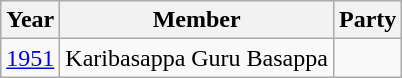<table class="wikitable sortable">
<tr>
<th>Year</th>
<th>Member</th>
<th colspan="2">Party</th>
</tr>
<tr>
<td><a href='#'>1951</a></td>
<td>Karibasappa Guru Basappa</td>
<td></td>
</tr>
</table>
